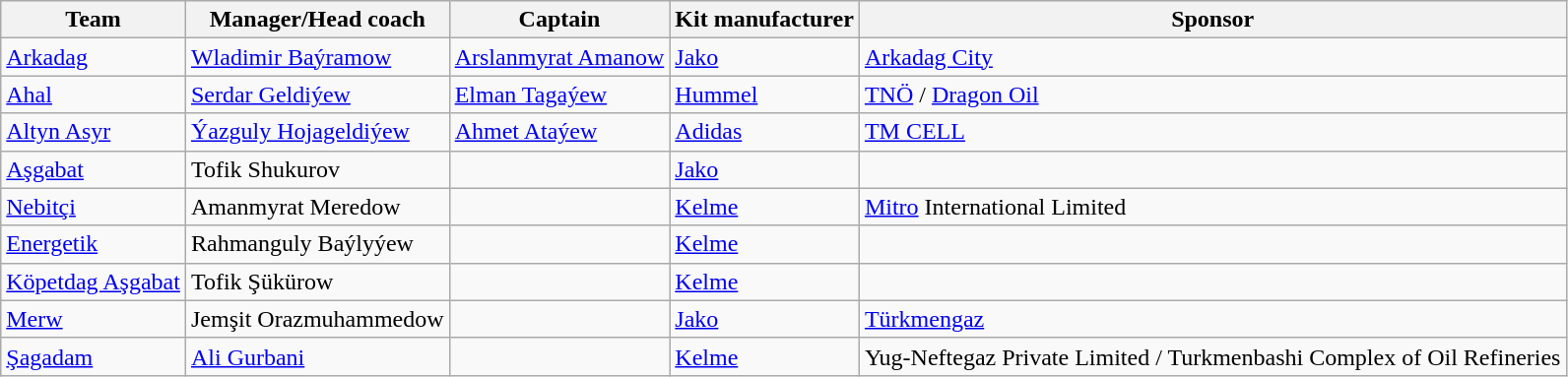<table class="wikitable sortable" style="text-align: left;">
<tr>
<th>Team</th>
<th>Manager/Head coach</th>
<th>Captain</th>
<th>Kit manufacturer</th>
<th>Sponsor</th>
</tr>
<tr>
<td><a href='#'>Arkadag</a></td>
<td> <a href='#'>Wladimir Baýramow</a></td>
<td> <a href='#'>Arslanmyrat Amanow</a></td>
<td><a href='#'>Jako</a></td>
<td><a href='#'>Arkadag City</a></td>
</tr>
<tr>
<td><a href='#'>Ahal</a></td>
<td> <a href='#'>Serdar Geldiýew</a></td>
<td> <a href='#'>Elman Tagaýew</a></td>
<td><a href='#'>Hummel</a>  </td>
<td><a href='#'>TNÖ</a> / <a href='#'>Dragon Oil</a></td>
</tr>
<tr>
<td><a href='#'>Altyn Asyr</a></td>
<td> <a href='#'>Ýazguly Hojageldiýew</a></td>
<td> <a href='#'>Ahmet Ataýew</a></td>
<td><a href='#'>Adidas</a></td>
<td><a href='#'>TM CELL</a></td>
</tr>
<tr>
<td><a href='#'>Aşgabat</a></td>
<td> Tofik Shukurov</td>
<td></td>
<td><a href='#'>Jako</a></td>
<td></td>
</tr>
<tr>
<td><a href='#'>Nebitçi</a></td>
<td> Amanmyrat Meredow</td>
<td></td>
<td><a href='#'>Kelme</a></td>
<td><a href='#'>Mitro</a> International Limited</td>
</tr>
<tr>
<td><a href='#'>Energetik</a></td>
<td> Rahmanguly Baýlyýew</td>
<td></td>
<td><a href='#'>Kelme</a></td>
<td></td>
</tr>
<tr>
<td><a href='#'>Köpetdag Aşgabat</a></td>
<td> Tofik Şükürow</td>
<td></td>
<td><a href='#'>Kelme</a></td>
<td></td>
</tr>
<tr>
<td><a href='#'>Merw</a></td>
<td> Jemşit Orazmuhammedow</td>
<td></td>
<td><a href='#'>Jako</a></td>
<td><a href='#'>Türkmengaz</a></td>
</tr>
<tr>
<td><a href='#'>Şagadam</a></td>
<td> <a href='#'>Ali Gurbani</a></td>
<td></td>
<td><a href='#'>Kelme</a></td>
<td>Yug-Neftegaz Private Limited / Turkmenbashi Complex of Oil Refineries </td>
</tr>
</table>
